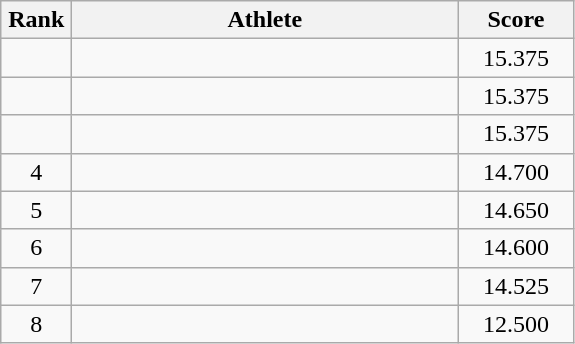<table class=wikitable style="text-align:center">
<tr>
<th width=40>Rank</th>
<th width=250>Athlete</th>
<th width=70>Score</th>
</tr>
<tr>
<td></td>
<td align=left></td>
<td>15.375</td>
</tr>
<tr>
<td></td>
<td align=left></td>
<td>15.375</td>
</tr>
<tr>
<td></td>
<td align=left></td>
<td>15.375</td>
</tr>
<tr>
<td>4</td>
<td align=left></td>
<td>14.700</td>
</tr>
<tr>
<td>5</td>
<td align=left></td>
<td>14.650</td>
</tr>
<tr>
<td>6</td>
<td align=left></td>
<td>14.600</td>
</tr>
<tr>
<td>7</td>
<td align=left></td>
<td>14.525</td>
</tr>
<tr>
<td>8</td>
<td align=left></td>
<td>12.500</td>
</tr>
</table>
